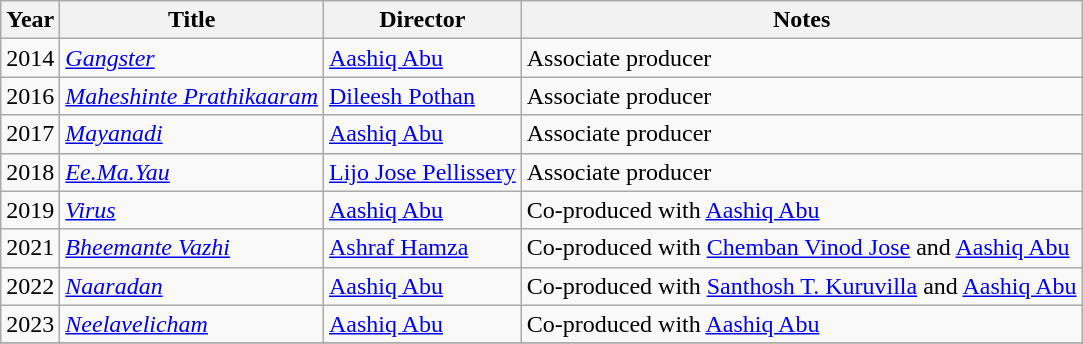<table class="wikitable sortable">
<tr>
<th>Year</th>
<th>Title</th>
<th>Director</th>
<th class="unsortable">Notes</th>
</tr>
<tr>
<td>2014</td>
<td><em><a href='#'>Gangster</a></em></td>
<td><a href='#'>Aashiq Abu</a></td>
<td>Associate producer</td>
</tr>
<tr>
<td>2016</td>
<td><em><a href='#'>Maheshinte Prathikaaram</a></em></td>
<td><a href='#'>Dileesh Pothan</a></td>
<td>Associate producer</td>
</tr>
<tr>
<td>2017</td>
<td><em><a href='#'>Mayanadi</a></em></td>
<td><a href='#'>Aashiq Abu</a></td>
<td>Associate producer</td>
</tr>
<tr>
<td>2018</td>
<td><em><a href='#'>Ee.Ma.Yau</a></em></td>
<td><a href='#'>Lijo Jose Pellissery</a></td>
<td>Associate producer</td>
</tr>
<tr>
<td>2019</td>
<td><em><a href='#'>Virus</a></em></td>
<td><a href='#'>Aashiq Abu</a></td>
<td>Co-produced with <a href='#'>Aashiq Abu</a></td>
</tr>
<tr>
<td>2021</td>
<td><em><a href='#'>Bheemante Vazhi</a></em></td>
<td><a href='#'>Ashraf Hamza</a></td>
<td>Co-produced with <a href='#'>Chemban Vinod Jose</a> and <a href='#'>Aashiq Abu</a></td>
</tr>
<tr>
<td>2022</td>
<td><em><a href='#'>Naaradan</a></em></td>
<td><a href='#'>Aashiq Abu</a></td>
<td>Co-produced with <a href='#'>Santhosh T. Kuruvilla</a> and <a href='#'>Aashiq Abu</a></td>
</tr>
<tr>
<td>2023</td>
<td><em><a href='#'>Neelavelicham</a></em></td>
<td><a href='#'>Aashiq Abu</a></td>
<td>Co-produced with <a href='#'>Aashiq Abu</a></td>
</tr>
<tr>
</tr>
</table>
